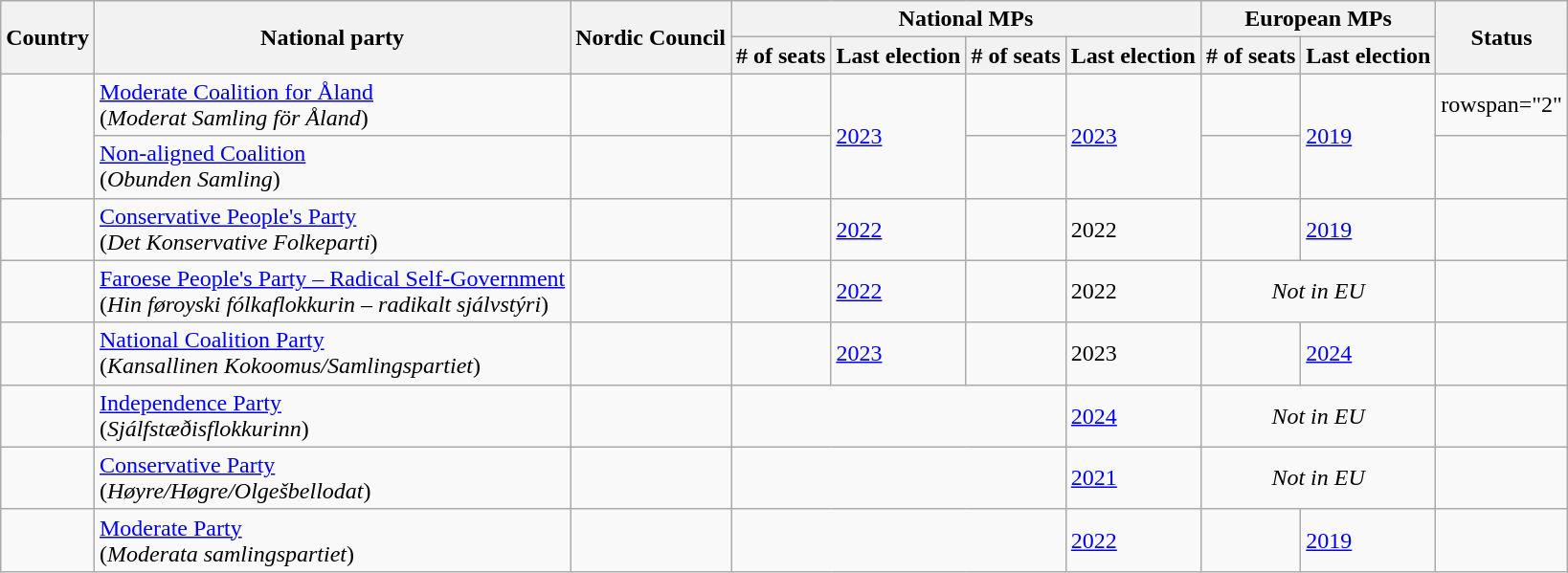<table class="wikitable">
<tr>
<th rowspan=2>Country</th>
<th rowspan=2>National party</th>
<th rowspan=2>Nordic Council</th>
<th colspan=4>National MPs</th>
<th colspan=2>European MPs</th>
<th rowspan=2>Status</th>
</tr>
<tr>
<th># of seats</th>
<th>Last election</th>
<th># of seats</th>
<th>Last election</th>
<th># of seats</th>
<th>Last election</th>
</tr>
<tr>
<td rowspan="2"></td>
<td><a href='#'>Moderate Coalition for Åland</a><br>(<em>Moderat Samling för Åland</em>)</td>
<td></td>
<td></td>
<td rowspan="2"><a href='#'>2023</a></td>
<td><small></small></td>
<td rowspan="2"><a href='#'>2023</a></td>
<td></td>
<td rowspan="2"><a href='#'>2019</a></td>
<td>rowspan="2" </td>
</tr>
<tr>
<td><a href='#'>Non-aligned Coalition</a><br>(<em>Obunden Samling</em>)</td>
<td></td>
<td></td>
<td><small></small></td>
<td></td>
</tr>
<tr>
<td></td>
<td><a href='#'>Conservative People's Party</a><br>(<em>Det Konservative Folkeparti</em>)</td>
<td></td>
<td></td>
<td><a href='#'>2022</a></td>
<td></td>
<td>2022</td>
<td></td>
<td><a href='#'>2019</a></td>
<td></td>
</tr>
<tr>
<td></td>
<td><a href='#'>Faroese People's Party – Radical Self-Government</a><br>(<em>Hin føroyski fólkaflokkurin – radikalt sjálvstýri</em>)</td>
<td></td>
<td></td>
<td><a href='#'>2022</a></td>
<td><small></small></td>
<td>2022</td>
<td colspan=2 style="text-align:center;"><em>Not in EU</em></td>
<td></td>
</tr>
<tr>
<td></td>
<td><a href='#'>National Coalition Party</a><br>(<em>Kansallinen Kokoomus/Samlingspartiet</em>)</td>
<td></td>
<td></td>
<td><a href='#'>2023</a></td>
<td></td>
<td>2023</td>
<td></td>
<td><a href='#'>2024</a></td>
<td></td>
</tr>
<tr>
<td></td>
<td><a href='#'>Independence Party</a><br>(<em>Sjálfstæðisflokkurinn</em>)</td>
<td></td>
<td colspan=3></td>
<td><a href='#'>2024</a></td>
<td colspan=2 style="text-align:center;"><em>Not in EU</em></td>
<td></td>
</tr>
<tr>
<td></td>
<td><a href='#'>Conservative Party</a><br>(<em>Høyre/Høgre/Olgešbellodat</em>)</td>
<td></td>
<td colspan=3></td>
<td><a href='#'>2021</a></td>
<td colspan=2 style="text-align:center;"><em>Not in EU</em></td>
<td></td>
</tr>
<tr>
<td></td>
<td><a href='#'>Moderate Party</a><br>(<em>Moderata samlingspartiet</em>)</td>
<td></td>
<td colspan=3></td>
<td><a href='#'>2022</a></td>
<td></td>
<td><a href='#'>2019</a></td>
<td></td>
</tr>
</table>
